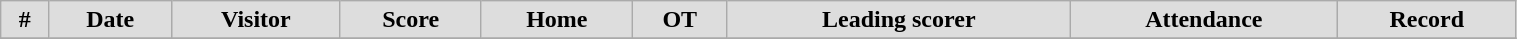<table class="wikitable" width="80%">
<tr align="center"  bgcolor="#dddddd">
<td><strong>#</strong></td>
<td><strong>Date</strong></td>
<td><strong>Visitor</strong></td>
<td><strong>Score</strong></td>
<td><strong>Home</strong></td>
<td><strong>OT</strong></td>
<td><strong>Leading scorer</strong></td>
<td><strong>Attendance</strong></td>
<td><strong>Record</strong></td>
</tr>
<tr align="center">
</tr>
</table>
